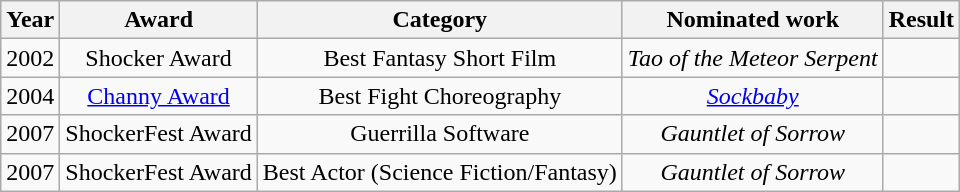<table class="wikitable sortable">
<tr>
<th>Year</th>
<th>Award</th>
<th>Category</th>
<th>Nominated work</th>
<th>Result</th>
</tr>
<tr>
<td>2002</td>
<td style="text-align:center;">Shocker Award</td>
<td style="text-align:center;">Best Fantasy Short Film</td>
<td style="text-align:center;"><em>Tao of the Meteor Serpent</em></td>
<td></td>
</tr>
<tr>
<td>2004</td>
<td style="text-align:center;"><a href='#'>Channy Award</a></td>
<td style="text-align:center;">Best Fight Choreography</td>
<td style="text-align:center;"><em><a href='#'>Sockbaby</a></em></td>
<td></td>
</tr>
<tr>
<td>2007</td>
<td style="text-align:center;">ShockerFest Award</td>
<td style="text-align:center;">Guerrilla Software</td>
<td style="text-align:center;"><em>Gauntlet of Sorrow</em></td>
<td></td>
</tr>
<tr>
<td>2007</td>
<td style="text-align:center;">ShockerFest Award</td>
<td style="text-align:center;">Best Actor (Science Fiction/Fantasy)</td>
<td style="text-align:center;"><em>Gauntlet of Sorrow</em></td>
<td></td>
</tr>
</table>
